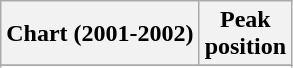<table class="wikitable sortable plainrowheaders">
<tr>
<th scope="col">Chart (2001-2002)</th>
<th scope="col">Peak<br>position</th>
</tr>
<tr>
</tr>
<tr>
</tr>
</table>
